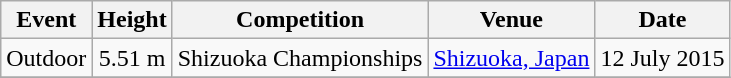<table class="wikitable" style=text-align:center>
<tr>
<th>Event</th>
<th>Height</th>
<th>Competition</th>
<th>Venue</th>
<th>Date</th>
</tr>
<tr>
<td>Outdoor</td>
<td>5.51 m</td>
<td>Shizuoka Championships</td>
<td><a href='#'>Shizuoka, Japan</a></td>
<td>12 July 2015</td>
</tr>
<tr>
</tr>
</table>
